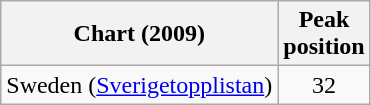<table class="wikitable">
<tr>
<th>Chart (2009)</th>
<th>Peak<br>position</th>
</tr>
<tr>
<td>Sweden (<a href='#'>Sverigetopplistan</a>)</td>
<td align="center">32</td>
</tr>
</table>
